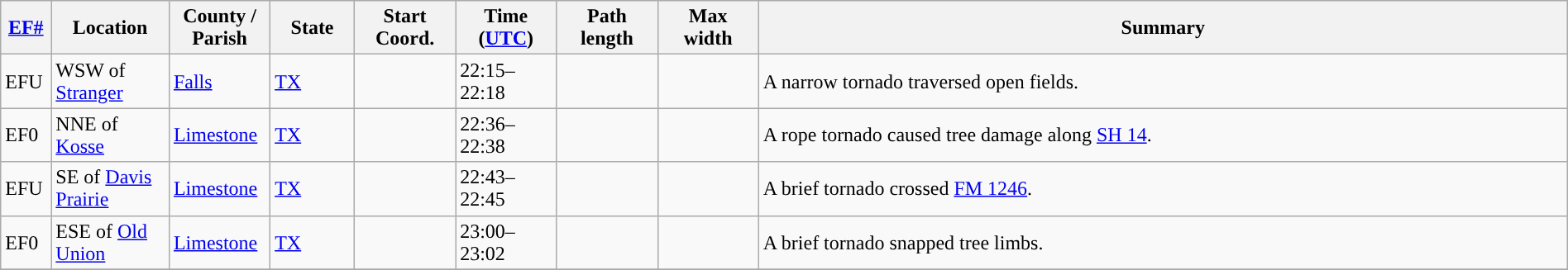<table class="wikitable sortable" style="width:100%;">
<tr>
<th scope="col"  style="width:3%; text-align:center;"><a href='#'>EF#</a></th>
<th scope="col"  style="width:7%; text-align:center;" class="unsortable">Location</th>
<th scope="col"  style="width:6%; text-align:center;" class="unsortable">County / Parish</th>
<th scope="col"  style="width:5%; text-align:center;">State</th>
<th scope="col"  style="width:6%; text-align:center;">Start Coord.</th>
<th scope="col"  style="width:6%; text-align:center;">Time (<a href='#'>UTC</a>)</th>
<th scope="col"  style="width:6%; text-align:center;">Path length</th>
<th scope="col"  style="width:6%; text-align:center;">Max width</th>
<th scope="col" class="unsortable" style="width:48%; text-align:center;">Summary</th>
</tr>
<tr>
<td>EFU</td>
<td>WSW of <a href='#'>Stranger</a></td>
<td><a href='#'>Falls</a></td>
<td><a href='#'>TX</a></td>
<td></td>
<td>22:15–22:18</td>
<td></td>
<td></td>
<td>A narrow tornado traversed open fields.</td>
</tr>
<tr>
<td>EF0</td>
<td>NNE of <a href='#'>Kosse</a></td>
<td><a href='#'>Limestone</a></td>
<td><a href='#'>TX</a></td>
<td></td>
<td>22:36–22:38</td>
<td></td>
<td></td>
<td>A rope tornado caused tree damage along <a href='#'>SH 14</a>.</td>
</tr>
<tr>
<td>EFU</td>
<td>SE of <a href='#'>Davis Prairie</a></td>
<td><a href='#'>Limestone</a></td>
<td><a href='#'>TX</a></td>
<td></td>
<td>22:43–22:45</td>
<td></td>
<td></td>
<td>A brief tornado crossed <a href='#'>FM 1246</a>.</td>
</tr>
<tr>
<td>EF0</td>
<td>ESE of <a href='#'>Old Union</a></td>
<td><a href='#'>Limestone</a></td>
<td><a href='#'>TX</a></td>
<td></td>
<td>23:00–23:02</td>
<td></td>
<td></td>
<td>A brief tornado snapped tree limbs.</td>
</tr>
<tr>
</tr>
</table>
